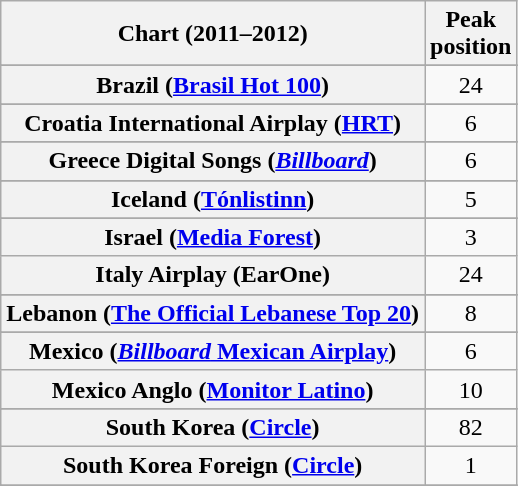<table class="wikitable sortable plainrowheaders" style="text-align:center;">
<tr>
<th>Chart (2011–2012)</th>
<th>Peak<br>position</th>
</tr>
<tr>
</tr>
<tr>
</tr>
<tr>
</tr>
<tr>
</tr>
<tr>
<th scope="row">Brazil (<a href='#'>Brasil Hot 100</a>)</th>
<td>24</td>
</tr>
<tr>
</tr>
<tr>
</tr>
<tr>
</tr>
<tr>
</tr>
<tr>
</tr>
<tr>
<th scope="row">Croatia International Airplay (<a href='#'>HRT</a>)</th>
<td style="text-align:center;">6</td>
</tr>
<tr>
</tr>
<tr>
</tr>
<tr>
</tr>
<tr>
</tr>
<tr>
</tr>
<tr>
</tr>
<tr>
<th scope="row">Greece Digital Songs (<em><a href='#'>Billboard</a></em>)</th>
<td>6</td>
</tr>
<tr>
</tr>
<tr>
</tr>
<tr>
<th scope="row">Iceland (<a href='#'>Tónlistinn</a>)</th>
<td style="text-align:center;">5</td>
</tr>
<tr>
</tr>
<tr>
<th scope="row">Israel (<a href='#'>Media Forest</a>)</th>
<td>3</td>
</tr>
<tr>
<th scope="row">Italy Airplay (EarOne)</th>
<td>24</td>
</tr>
<tr>
</tr>
<tr>
</tr>
<tr>
<th scope="row">Lebanon (<a href='#'>The Official Lebanese Top 20</a>)</th>
<td>8</td>
</tr>
<tr>
</tr>
<tr>
<th scope="row">Mexico (<a href='#'><em>Billboard</em> Mexican Airplay</a>)</th>
<td>6</td>
</tr>
<tr>
<th scope="row">Mexico Anglo (<a href='#'>Monitor Latino</a>)</th>
<td>10</td>
</tr>
<tr>
</tr>
<tr>
</tr>
<tr>
</tr>
<tr>
</tr>
<tr>
</tr>
<tr>
</tr>
<tr>
</tr>
<tr>
</tr>
<tr>
<th scope="row">South Korea (<a href='#'>Circle</a>)</th>
<td>82</td>
</tr>
<tr>
<th scope="row">South Korea Foreign (<a href='#'>Circle</a>)</th>
<td>1</td>
</tr>
<tr>
</tr>
<tr>
</tr>
<tr>
</tr>
<tr>
</tr>
<tr>
</tr>
<tr>
</tr>
<tr>
</tr>
<tr>
</tr>
<tr>
</tr>
<tr>
</tr>
<tr>
</tr>
<tr>
</tr>
<tr>
</tr>
</table>
